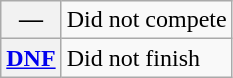<table class="wikitable">
<tr>
<th scope="row">—</th>
<td>Did not compete</td>
</tr>
<tr>
<th scope="row"><a href='#'>DNF</a></th>
<td>Did not finish</td>
</tr>
</table>
